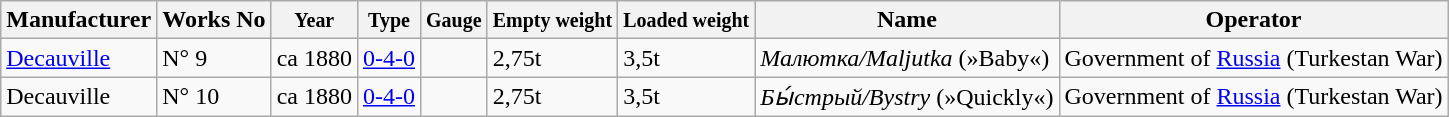<table class="wikitable">
<tr>
<th>Manufacturer</th>
<th>Works No</th>
<th><small>Year</small></th>
<th><small>Type</small></th>
<th><small>Gauge</small></th>
<th><small>Empty weight</small></th>
<th><small>Loaded weight</small></th>
<th>Name</th>
<th>Operator</th>
</tr>
<tr>
<td><a href='#'>Decauville</a></td>
<td>N° 9</td>
<td>ca 1880</td>
<td><a href='#'>0-4-0</a></td>
<td></td>
<td>2,75t</td>
<td>3,5t</td>
<td><em>Малютка/Maljutka</em> (»Baby«)</td>
<td>Government of <a href='#'>Russia</a> (Turkestan War)</td>
</tr>
<tr>
<td>Decauville</td>
<td>N° 10</td>
<td>ca 1880</td>
<td><a href='#'>0-4-0</a></td>
<td></td>
<td>2,75t</td>
<td>3,5t</td>
<td><em>Бы́стрый/Bystry</em> (»Quickly«)</td>
<td>Government of <a href='#'>Russia</a> (Turkestan War)</td>
</tr>
</table>
